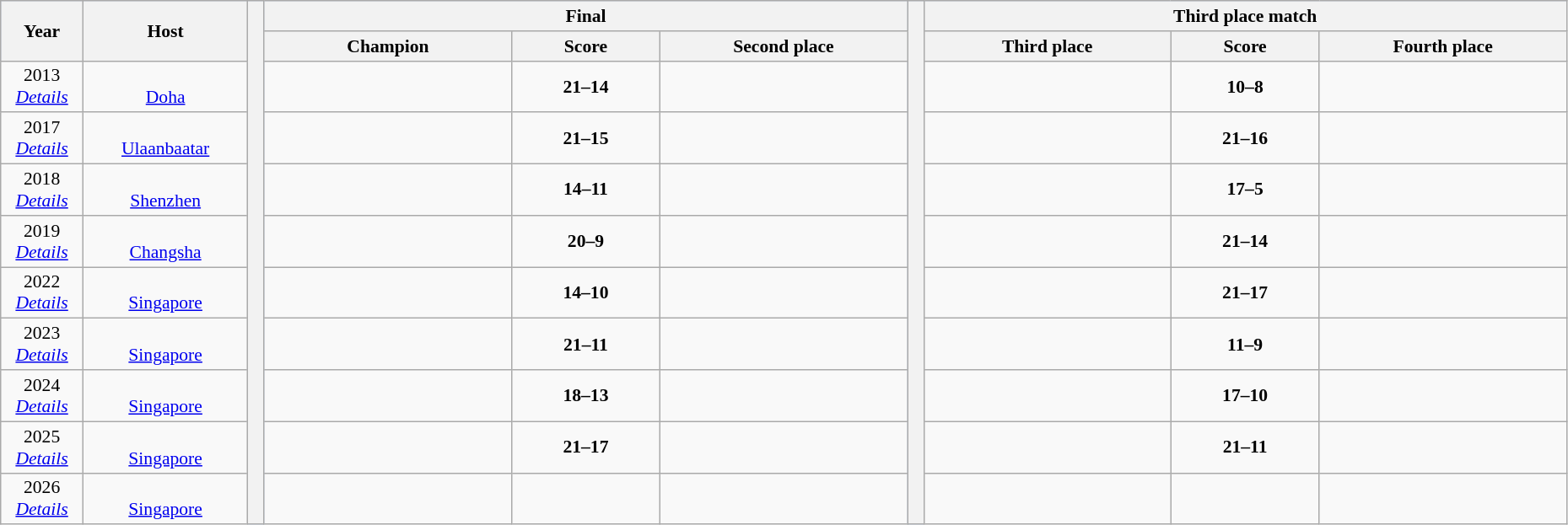<table class="wikitable" style="font-size:90%; width: 98%; text-align: center;">
<tr bgcolor=#C1D8FF>
<th rowspan=2 width=5%>Year</th>
<th rowspan=2 width=10%>Host</th>
<th rowspan="11" width="1%" bgcolor="ffffff"></th>
<th colspan=3>Final</th>
<th rowspan="11" width="1%" bgcolor="ffffff"></th>
<th colspan=3>Third place match</th>
</tr>
<tr bgcolor=#EFEFEF>
<th width=15%>Champion</th>
<th width=9%>Score</th>
<th width=15%>Second place</th>
<th width=15%>Third place</th>
<th width=9%>Score</th>
<th width=15%>Fourth place</th>
</tr>
<tr>
<td>2013<br><em><a href='#'>Details</a></em></td>
<td><br><a href='#'>Doha</a></td>
<td><strong></strong></td>
<td><strong>21–14</strong></td>
<td></td>
<td></td>
<td><strong>10–8</strong></td>
<td></td>
</tr>
<tr>
<td>2017<br><em><a href='#'>Details</a></em></td>
<td><br><a href='#'>Ulaanbaatar</a></td>
<td><strong></strong></td>
<td><strong>21–15</strong></td>
<td></td>
<td></td>
<td><strong>21–16</strong></td>
<td></td>
</tr>
<tr>
<td>2018<br><em><a href='#'>Details</a></em></td>
<td><br><a href='#'>Shenzhen</a></td>
<td><strong></strong></td>
<td><strong>14–11</strong></td>
<td></td>
<td></td>
<td><strong>17–5</strong></td>
<td></td>
</tr>
<tr>
<td>2019<br><em><a href='#'>Details</a></em></td>
<td><br><a href='#'>Changsha</a></td>
<td><strong></strong></td>
<td><strong>20–9</strong></td>
<td></td>
<td></td>
<td><strong>21–14</strong></td>
<td></td>
</tr>
<tr>
<td>2022<br><em><a href='#'>Details</a></em></td>
<td><br><a href='#'>Singapore</a></td>
<td><strong></strong></td>
<td><strong>14–10</strong></td>
<td></td>
<td></td>
<td><strong>21–17</strong></td>
<td></td>
</tr>
<tr>
<td>2023<br><em><a href='#'>Details</a></em></td>
<td><br><a href='#'>Singapore</a></td>
<td><strong></strong></td>
<td><strong>21–11</strong></td>
<td></td>
<td></td>
<td><strong>11–9</strong></td>
<td></td>
</tr>
<tr>
<td>2024<br><em><a href='#'>Details</a></em></td>
<td><br><a href='#'>Singapore</a></td>
<td><strong></strong></td>
<td><strong>18–13</strong></td>
<td></td>
<td></td>
<td><strong>17–10</strong></td>
<td></td>
</tr>
<tr>
<td>2025<br><em><a href='#'>Details</a></em></td>
<td><br><a href='#'>Singapore</a></td>
<td><strong></strong></td>
<td><strong>21–17</strong></td>
<td></td>
<td></td>
<td><strong>21–11</strong></td>
<td></td>
</tr>
<tr>
<td>2026<br><em><a href='#'>Details</a></em></td>
<td><br><a href='#'>Singapore</a></td>
<td></td>
<td></td>
<td></td>
<td></td>
<td></td>
<td></td>
</tr>
</table>
